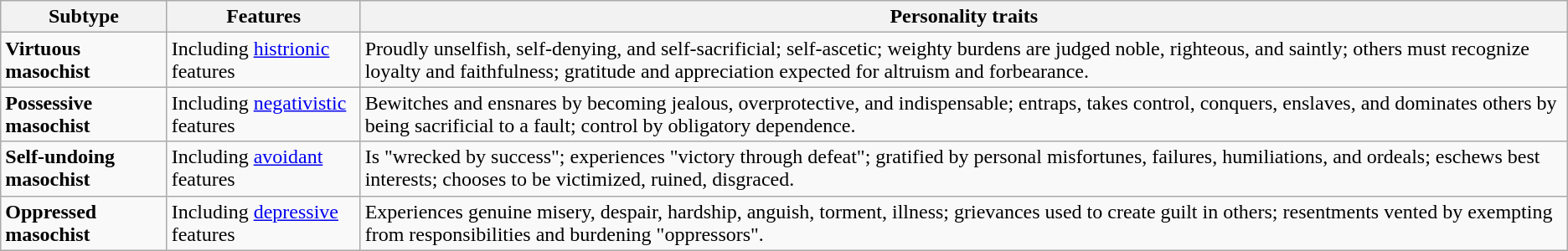<table class="wikitable">
<tr>
<th>Subtype</th>
<th>Features</th>
<th>Personality traits</th>
</tr>
<tr>
<td><strong>Virtuous masochist</strong></td>
<td>Including <a href='#'>histrionic</a> features</td>
<td>Proudly unselfish, self-denying, and self-sacrificial; self-ascetic; weighty burdens are judged noble, righteous, and saintly; others must recognize loyalty and faithfulness; gratitude and appreciation expected for altruism and forbearance.</td>
</tr>
<tr>
<td><strong>Possessive masochist</strong></td>
<td>Including <a href='#'>negativistic</a> features</td>
<td>Bewitches and ensnares by becoming jealous, overprotective, and indispensable; entraps, takes control, conquers, enslaves, and dominates others by being sacrificial to a fault; control by obligatory dependence.</td>
</tr>
<tr>
<td><strong>Self-undoing masochist</strong></td>
<td>Including <a href='#'>avoidant</a> features</td>
<td>Is "wrecked by success"; experiences "victory through defeat"; gratified by personal misfortunes, failures, humiliations, and ordeals; eschews best interests; chooses to be victimized, ruined, disgraced.</td>
</tr>
<tr>
<td><strong>Oppressed masochist</strong></td>
<td>Including <a href='#'>depressive</a> features</td>
<td>Experiences genuine misery, despair, hardship, anguish, torment, illness; grievances used to create guilt in others; resentments vented by exempting from responsibilities and burdening "oppressors".</td>
</tr>
</table>
